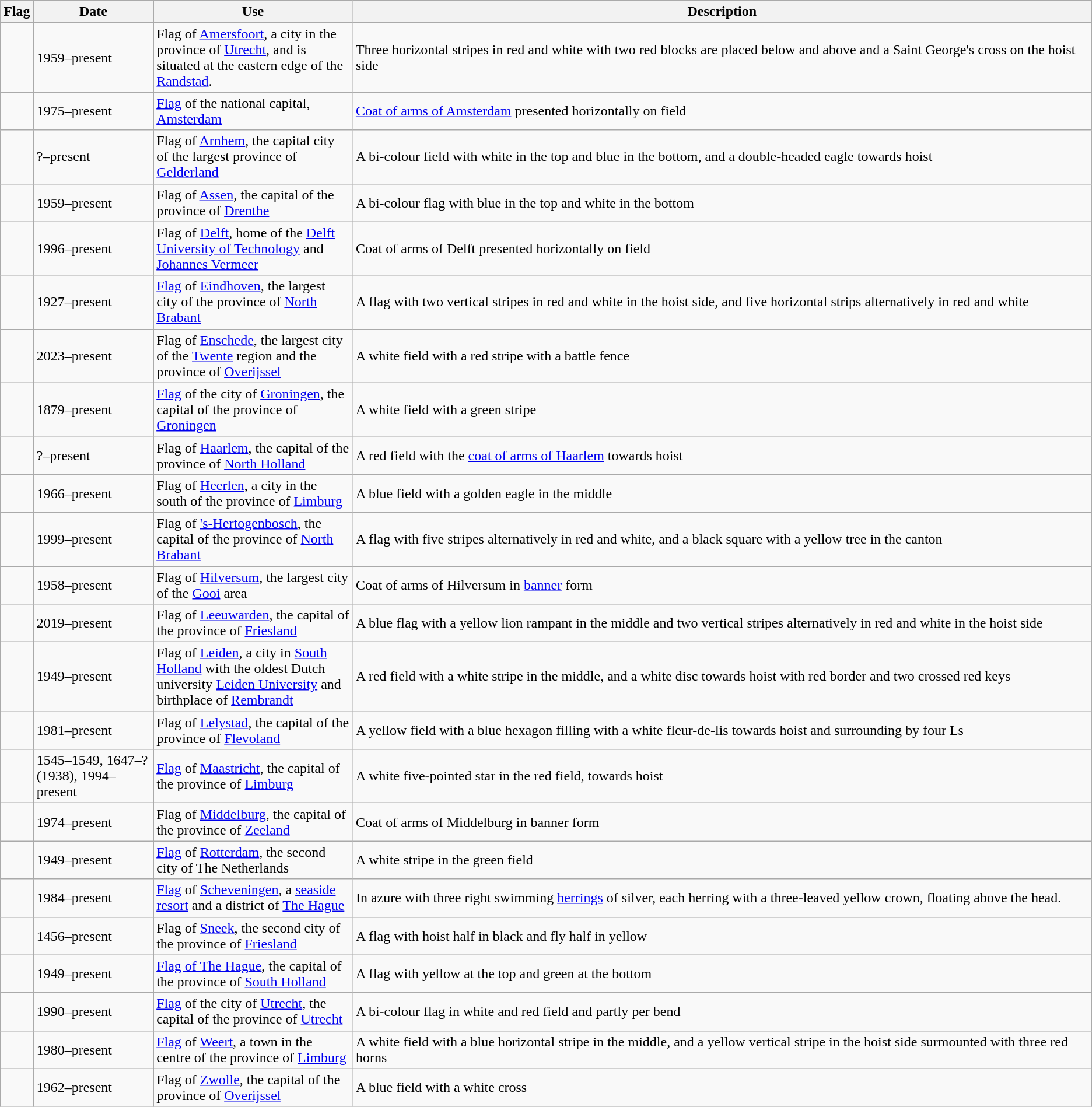<table class="wikitable">
<tr style="background:#efefef;">
<th>Flag</th>
<th style="width:150px;">Date</th>
<th style="width:250px;">Use</th>
<th style="width:1024px;">Description</th>
</tr>
<tr>
<td></td>
<td>1959–present</td>
<td>Flag of <a href='#'>Amersfoort</a>, a city in the province of <a href='#'>Utrecht</a>, and is situated at the eastern edge of the <a href='#'>Randstad</a>.</td>
<td>Three horizontal stripes in red and white with two red blocks are placed below and above and a Saint George's cross on the hoist side</td>
</tr>
<tr>
<td></td>
<td>1975–present</td>
<td><a href='#'>Flag</a> of the national capital, <a href='#'>Amsterdam</a></td>
<td><a href='#'>Coat of arms of Amsterdam</a> presented horizontally on field</td>
</tr>
<tr>
<td></td>
<td>?–present</td>
<td>Flag of <a href='#'>Arnhem</a>, the capital city of the largest province of <a href='#'>Gelderland</a></td>
<td>A bi-colour field with white in the top and blue in the bottom, and a double-headed eagle towards hoist</td>
</tr>
<tr>
<td></td>
<td>1959–present</td>
<td>Flag of <a href='#'>Assen</a>, the capital of the province of <a href='#'>Drenthe</a></td>
<td>A bi-colour flag with blue in the top and white in the bottom</td>
</tr>
<tr>
<td></td>
<td>1996–present</td>
<td>Flag of <a href='#'>Delft</a>, home of the <a href='#'>Delft University of Technology</a> and <a href='#'>Johannes Vermeer</a></td>
<td>Coat of arms of Delft presented horizontally on field</td>
</tr>
<tr>
<td></td>
<td>1927–present</td>
<td><a href='#'>Flag</a> of <a href='#'>Eindhoven</a>, the largest city of the province of <a href='#'>North Brabant</a></td>
<td>A flag with two vertical stripes in red and white in the hoist side, and five horizontal strips alternatively in red and white</td>
</tr>
<tr>
<td></td>
<td>2023–present</td>
<td>Flag of <a href='#'>Enschede</a>, the largest city of the <a href='#'>Twente</a> region and the province of <a href='#'>Overijssel</a></td>
<td>A white field with a red stripe with a battle fence</td>
</tr>
<tr>
<td></td>
<td>1879–present</td>
<td><a href='#'>Flag</a> of the city of <a href='#'>Groningen</a>, the capital of the province of <a href='#'>Groningen</a></td>
<td>A white field with a green stripe</td>
</tr>
<tr>
<td></td>
<td>?–present</td>
<td>Flag of <a href='#'>Haarlem</a>, the capital of the province of <a href='#'>North Holland</a></td>
<td>A red field with the <a href='#'>coat of arms of Haarlem</a> towards hoist</td>
</tr>
<tr>
<td></td>
<td>1966–present</td>
<td>Flag of <a href='#'>Heerlen</a>, a city in the south of the province of <a href='#'>Limburg</a></td>
<td>A blue field with a golden eagle in the middle</td>
</tr>
<tr>
<td></td>
<td>1999–present</td>
<td>Flag of <a href='#'>'s-Hertogenbosch</a>, the capital of the province of <a href='#'>North Brabant</a></td>
<td>A flag with five stripes alternatively in red and white, and a black square with a yellow tree in the canton</td>
</tr>
<tr>
<td></td>
<td>1958–present</td>
<td>Flag of <a href='#'>Hilversum</a>, the largest city of the <a href='#'>Gooi</a> area</td>
<td>Coat of arms of Hilversum in <a href='#'>banner</a> form</td>
</tr>
<tr>
<td></td>
<td>2019–present</td>
<td>Flag of <a href='#'>Leeuwarden</a>, the capital of the province of <a href='#'>Friesland</a></td>
<td>A blue flag with a yellow lion rampant in the middle and two vertical stripes alternatively in red and white in the hoist side</td>
</tr>
<tr>
<td></td>
<td>1949–present</td>
<td>Flag of <a href='#'>Leiden</a>, a city in <a href='#'>South Holland</a> with the oldest Dutch university <a href='#'>Leiden University</a> and birthplace of <a href='#'>Rembrandt</a></td>
<td>A red field with a white stripe in the middle, and a white disc towards hoist with red border and two crossed red keys</td>
</tr>
<tr>
<td></td>
<td>1981–present</td>
<td>Flag of <a href='#'>Lelystad</a>, the capital of the province of <a href='#'>Flevoland</a></td>
<td>A yellow field with a blue hexagon filling with a white fleur-de-lis towards hoist and surrounding by four Ls</td>
</tr>
<tr>
<td></td>
<td>1545–1549, 1647–? (1938), 1994–present</td>
<td><a href='#'>Flag</a> of <a href='#'>Maastricht</a>, the capital of the province of <a href='#'>Limburg</a></td>
<td>A white five-pointed star in the red field, towards hoist</td>
</tr>
<tr>
<td></td>
<td>1974–present</td>
<td>Flag of <a href='#'>Middelburg</a>, the capital of the province of <a href='#'>Zeeland</a></td>
<td>Coat of arms of Middelburg in banner form</td>
</tr>
<tr>
<td></td>
<td>1949–present</td>
<td><a href='#'>Flag</a> of <a href='#'>Rotterdam</a>, the second city of The Netherlands</td>
<td>A white stripe in the green field</td>
</tr>
<tr>
<td></td>
<td>1984–present</td>
<td><a href='#'>Flag</a> of <a href='#'>Scheveningen</a>, a <a href='#'>seaside resort</a> and a district of <a href='#'>The Hague</a></td>
<td>In azure with three right swimming <a href='#'>herrings</a> of silver, each herring with a three-leaved yellow crown, floating above the head.</td>
</tr>
<tr>
<td></td>
<td>1456–present</td>
<td>Flag of <a href='#'>Sneek</a>, the second city of the province of <a href='#'>Friesland</a></td>
<td>A flag with hoist half in black and fly half in yellow</td>
</tr>
<tr>
<td></td>
<td>1949–present</td>
<td><a href='#'>Flag of The Hague</a>, the capital of the province of <a href='#'>South Holland</a></td>
<td>A flag with yellow at the top and green at the bottom</td>
</tr>
<tr>
<td></td>
<td>1990–present</td>
<td><a href='#'>Flag</a> of the city of <a href='#'>Utrecht</a>, the capital of the province of <a href='#'>Utrecht</a></td>
<td>A bi-colour flag in white and red field and partly per bend</td>
</tr>
<tr>
<td></td>
<td>1980–present</td>
<td><a href='#'>Flag</a> of <a href='#'>Weert</a>, a town in the centre of the province of <a href='#'>Limburg</a></td>
<td>A white field with a blue horizontal stripe in the middle, and a yellow vertical stripe in the hoist side surmounted with three red horns</td>
</tr>
<tr>
<td></td>
<td>1962–present</td>
<td>Flag of <a href='#'>Zwolle</a>, the capital of the province of <a href='#'>Overijssel</a></td>
<td>A blue field with a white cross</td>
</tr>
</table>
